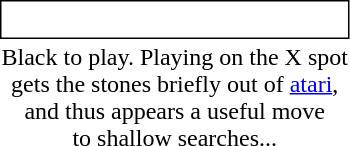<table style="display:inline; display:inline-table;">
<tr>
<td style="border: solid thin; padding: 3px;"><br></td>
</tr>
<tr>
<td style="text-align:center">Black to play.  Playing on the X spot<br>gets the stones briefly out of <a href='#'>atari</a>,<br>and thus appears a useful move<br>to shallow searches...</td>
</tr>
</table>
